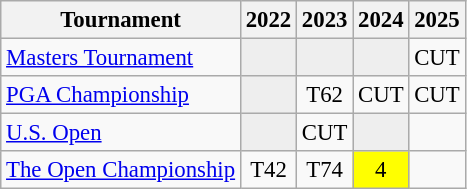<table class="wikitable" style="font-size:95%;text-align:center;">
<tr>
<th>Tournament</th>
<th>2022</th>
<th>2023</th>
<th>2024</th>
<th>2025</th>
</tr>
<tr>
<td align=left><a href='#'>Masters Tournament</a></td>
<td style="background:#eeeeee;"></td>
<td style="background:#eeeeee;"></td>
<td style="background:#eeeeee;"></td>
<td>CUT</td>
</tr>
<tr>
<td align=left><a href='#'>PGA Championship</a></td>
<td style="background:#eeeeee;"></td>
<td>T62</td>
<td>CUT</td>
<td>CUT</td>
</tr>
<tr>
<td align=left><a href='#'>U.S. Open</a></td>
<td style="background:#eeeeee;"></td>
<td>CUT</td>
<td style="background:#eeeeee;"></td>
<td></td>
</tr>
<tr>
<td align=left><a href='#'>The Open Championship</a></td>
<td>T42</td>
<td>T74</td>
<td style="background:yellow;">4</td>
<td></td>
</tr>
</table>
